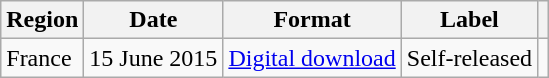<table class=wikitable>
<tr>
<th>Region</th>
<th>Date</th>
<th>Format</th>
<th>Label</th>
<th></th>
</tr>
<tr>
<td>France</td>
<td>15 June 2015</td>
<td><a href='#'>Digital download</a></td>
<td>Self-released</td>
<td></td>
</tr>
</table>
